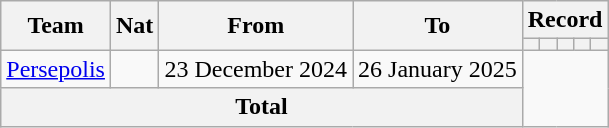<table class="wikitable" style="text-align: center">
<tr>
<th rowspan="2">Team</th>
<th rowspan="2">Nat</th>
<th rowspan="2">From</th>
<th rowspan="2">To</th>
<th colspan="8">Record</th>
</tr>
<tr>
<th></th>
<th></th>
<th></th>
<th></th>
<th></th>
</tr>
<tr>
<td align="left"><a href='#'>Persepolis</a></td>
<td></td>
<td align="left">23 December 2024</td>
<td align="left">26 January 2025<br></td>
</tr>
<tr>
<th colspan="4">Total<br></th>
</tr>
</table>
